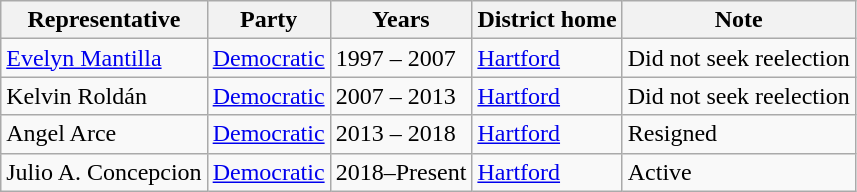<table class=wikitable>
<tr valign=bottom>
<th>Representative</th>
<th>Party</th>
<th>Years</th>
<th>District home</th>
<th>Note</th>
</tr>
<tr>
<td><a href='#'>Evelyn Mantilla</a></td>
<td><a href='#'>Democratic</a></td>
<td>1997 – 2007</td>
<td><a href='#'>Hartford</a></td>
<td>Did not seek reelection</td>
</tr>
<tr>
<td>Kelvin Roldán</td>
<td><a href='#'>Democratic</a></td>
<td>2007 – 2013</td>
<td><a href='#'>Hartford</a></td>
<td>Did not seek reelection</td>
</tr>
<tr>
<td>Angel Arce</td>
<td><a href='#'>Democratic</a></td>
<td>2013 – 2018</td>
<td><a href='#'>Hartford</a></td>
<td>Resigned</td>
</tr>
<tr>
<td>Julio A. Concepcion</td>
<td><a href='#'>Democratic</a></td>
<td>2018–Present</td>
<td><a href='#'>Hartford</a></td>
<td>Active</td>
</tr>
</table>
